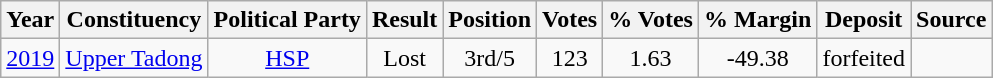<table class="wikitable" style="text-align:center;">
<tr>
<th>Year</th>
<th>Constituency</th>
<th>Political Party</th>
<th>Result</th>
<th>Position</th>
<th>Votes</th>
<th>% Votes</th>
<th>% Margin</th>
<th>Deposit</th>
<th>Source</th>
</tr>
<tr>
<td><a href='#'>2019</a></td>
<td><a href='#'>Upper Tadong</a></td>
<td><a href='#'>HSP</a></td>
<td>Lost</td>
<td>3rd/5</td>
<td>123</td>
<td>1.63</td>
<td>-49.38</td>
<td>forfeited</td>
<td></td>
</tr>
</table>
